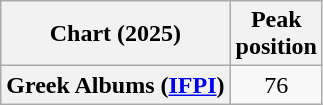<table class="wikitable sortable plainrowheaders" style="text-align:center">
<tr>
<th scope="col">Chart (2025)</th>
<th scope="col">Peak<br>position</th>
</tr>
<tr>
<th scope="row">Greek Albums (<a href='#'>IFPI</a>)</th>
<td>76</td>
</tr>
</table>
